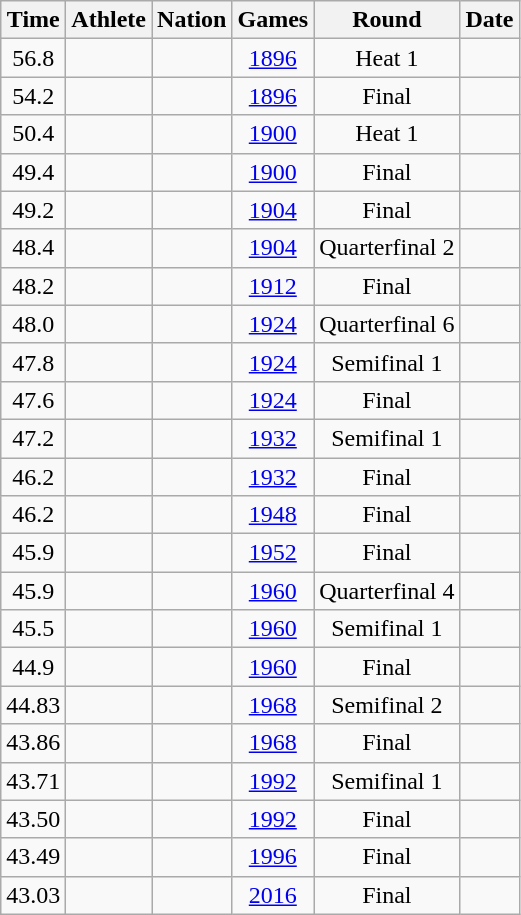<table class="wikitable sortable" style="text-align:center">
<tr>
<th>Time</th>
<th>Athlete</th>
<th>Nation</th>
<th>Games</th>
<th>Round</th>
<th>Date</th>
</tr>
<tr>
<td>56.8</td>
<td align=left></td>
<td align=left></td>
<td><a href='#'>1896</a></td>
<td>Heat 1</td>
<td></td>
</tr>
<tr>
<td>54.2</td>
<td align=left></td>
<td align=left></td>
<td><a href='#'>1896</a></td>
<td>Final</td>
<td></td>
</tr>
<tr>
<td>50.4</td>
<td align=left></td>
<td align=left></td>
<td><a href='#'>1900</a></td>
<td>Heat 1</td>
<td></td>
</tr>
<tr>
<td>49.4</td>
<td align=left></td>
<td align=left></td>
<td><a href='#'>1900</a></td>
<td>Final</td>
<td></td>
</tr>
<tr>
<td>49.2</td>
<td align=left></td>
<td align=left></td>
<td><a href='#'>1904</a></td>
<td>Final</td>
<td></td>
</tr>
<tr>
<td>48.4</td>
<td align=left></td>
<td align=left></td>
<td><a href='#'>1904</a></td>
<td>Quarterfinal 2</td>
<td></td>
</tr>
<tr>
<td>48.2</td>
<td align=left></td>
<td align=left></td>
<td><a href='#'>1912</a></td>
<td>Final</td>
<td></td>
</tr>
<tr>
<td>48.0</td>
<td align=left></td>
<td align=left></td>
<td><a href='#'>1924</a></td>
<td>Quarterfinal 6</td>
<td></td>
</tr>
<tr>
<td>47.8</td>
<td align=left></td>
<td align=left></td>
<td><a href='#'>1924</a></td>
<td>Semifinal 1</td>
<td></td>
</tr>
<tr>
<td>47.6 </td>
<td align=left></td>
<td align=left></td>
<td><a href='#'>1924</a></td>
<td>Final</td>
<td></td>
</tr>
<tr>
<td>47.2</td>
<td align=left></td>
<td align=left></td>
<td><a href='#'>1932</a></td>
<td>Semifinal 1</td>
<td></td>
</tr>
<tr>
<td>46.2 </td>
<td align=left></td>
<td align=left></td>
<td><a href='#'>1932</a></td>
<td>Final</td>
<td></td>
</tr>
<tr>
<td>46.2</td>
<td align=left></td>
<td align=left></td>
<td><a href='#'>1948</a></td>
<td>Final</td>
<td></td>
</tr>
<tr>
<td>45.9</td>
<td align=left></td>
<td align=left></td>
<td><a href='#'>1952</a></td>
<td>Final</td>
<td></td>
</tr>
<tr>
<td>45.9</td>
<td align=left></td>
<td align=left></td>
<td><a href='#'>1960</a></td>
<td>Quarterfinal 4</td>
<td></td>
</tr>
<tr>
<td>45.5</td>
<td align=left></td>
<td align=left></td>
<td><a href='#'>1960</a></td>
<td>Semifinal 1</td>
<td></td>
</tr>
<tr>
<td>44.9 </td>
<td align=left></td>
<td align=left></td>
<td><a href='#'>1960</a></td>
<td>Final</td>
<td></td>
</tr>
<tr>
<td>44.83</td>
<td align=left></td>
<td align=left></td>
<td><a href='#'>1968</a></td>
<td>Semifinal 2</td>
<td></td>
</tr>
<tr>
<td>43.86 </td>
<td align=left></td>
<td align=left></td>
<td><a href='#'>1968</a></td>
<td>Final</td>
<td></td>
</tr>
<tr>
<td>43.71</td>
<td align=left></td>
<td align=left></td>
<td><a href='#'>1992</a></td>
<td>Semifinal 1</td>
<td></td>
</tr>
<tr>
<td>43.50</td>
<td align=left></td>
<td align=left></td>
<td><a href='#'>1992</a></td>
<td>Final</td>
<td></td>
</tr>
<tr>
<td>43.49</td>
<td align=left></td>
<td align=left></td>
<td><a href='#'>1996</a></td>
<td>Final</td>
<td></td>
</tr>
<tr>
<td>43.03 </td>
<td align=left></td>
<td align=left></td>
<td><a href='#'>2016</a></td>
<td>Final</td>
<td></td>
</tr>
</table>
